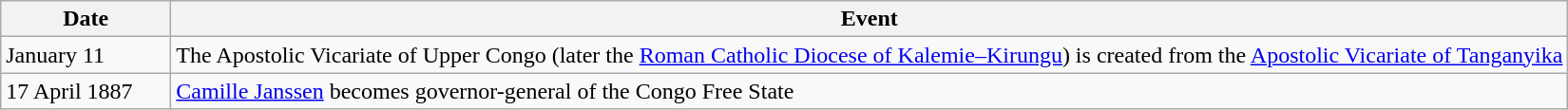<table class=wikitable>
<tr>
<th style="width:7em">Date</th>
<th>Event</th>
</tr>
<tr>
<td>January 11</td>
<td>The Apostolic Vicariate of Upper Congo (later the <a href='#'>Roman Catholic Diocese of Kalemie–Kirungu</a>) is created from the <a href='#'>Apostolic Vicariate of Tanganyika</a></td>
</tr>
<tr>
<td>17 April 1887</td>
<td><a href='#'>Camille Janssen</a> becomes governor-general of the Congo Free State</td>
</tr>
</table>
